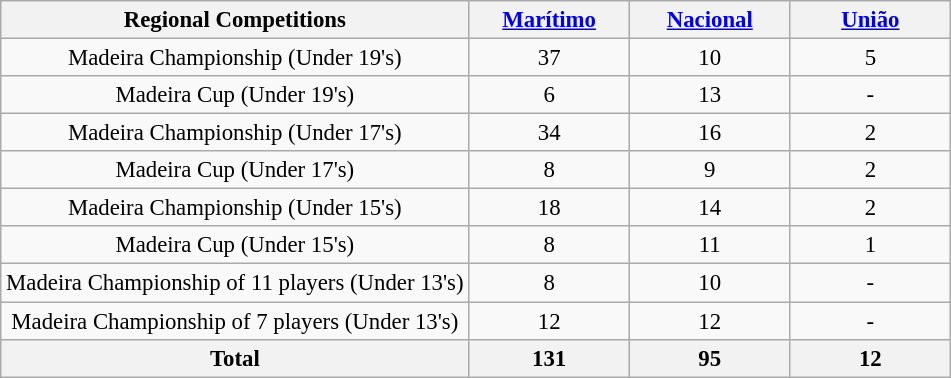<table class="wikitable" style="text-align:center;font-size:95%">
<tr>
<th>Regional Competitions</th>
<th style="width:100px;"><a href='#'>Marítimo</a></th>
<th style="width:100px;"><a href='#'>Nacional</a></th>
<th style="width:100px;"><a href='#'>União</a></th>
</tr>
<tr>
<td>Madeira Championship (Under 19's)</td>
<td>37</td>
<td>10</td>
<td>5</td>
</tr>
<tr>
<td>Madeira Cup (Under 19's)</td>
<td>6</td>
<td>13</td>
<td>-</td>
</tr>
<tr>
<td>Madeira Championship (Under 17's)</td>
<td>34</td>
<td>16</td>
<td>2</td>
</tr>
<tr>
<td>Madeira Cup (Under 17's)</td>
<td>8</td>
<td>9</td>
<td>2</td>
</tr>
<tr>
<td>Madeira Championship (Under 15's)</td>
<td>18</td>
<td>14</td>
<td>2</td>
</tr>
<tr>
<td>Madeira Cup (Under 15's)</td>
<td>8</td>
<td>11</td>
<td>1</td>
</tr>
<tr>
<td>Madeira Championship of 11 players (Under 13's)</td>
<td>8</td>
<td>10</td>
<td>-</td>
</tr>
<tr>
<td>Madeira Championship of 7 players (Under 13's)</td>
<td>12</td>
<td>12</td>
<td>-</td>
</tr>
<tr>
<th>Total</th>
<th>131</th>
<th>95</th>
<th>12</th>
</tr>
</table>
